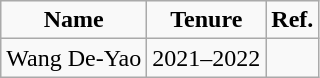<table class="wikitable" style="text-align:center">
<tr style="font-weight:bold;">
<td>Name</td>
<td>Tenure</td>
<td>Ref.</td>
</tr>
<tr>
<td>Wang De-Yao</td>
<td>2021–2022</td>
<td></td>
</tr>
</table>
